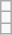<table class="wikitable">
<tr>
<td></td>
</tr>
<tr>
<td></td>
</tr>
<tr>
<td></td>
</tr>
</table>
